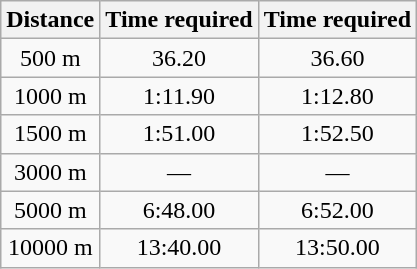<table class="wikitable" border="1" style="text-align:center">
<tr>
<th>Distance</th>
<th>Time required </th>
<th>Time required </th>
</tr>
<tr>
<td>500 m</td>
<td>36.20</td>
<td>36.60</td>
</tr>
<tr>
<td>1000 m</td>
<td>1:11.90</td>
<td>1:12.80</td>
</tr>
<tr>
<td>1500 m</td>
<td>1:51.00</td>
<td>1:52.50</td>
</tr>
<tr>
<td>3000 m</td>
<td>—</td>
<td>—</td>
</tr>
<tr>
<td>5000 m</td>
<td>6:48.00</td>
<td>6:52.00</td>
</tr>
<tr>
<td>10000 m</td>
<td>13:40.00 </td>
<td>13:50.00 </td>
</tr>
</table>
